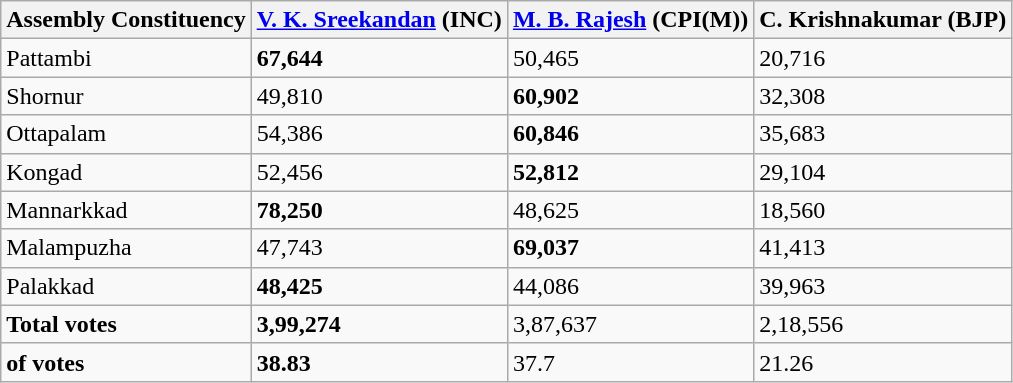<table class="wikitable sortable">
<tr>
<th>Assembly Constituency</th>
<th><a href='#'>V. K. Sreekandan</a> (INC)</th>
<th><a href='#'>M. B. Rajesh</a> (CPI(M))</th>
<th>C. Krishnakumar (BJP)</th>
</tr>
<tr>
<td>Pattambi</td>
<td><strong>67,644</strong></td>
<td>50,465</td>
<td>20,716</td>
</tr>
<tr>
<td>Shornur</td>
<td>49,810</td>
<td><strong>60,902</strong></td>
<td>32,308</td>
</tr>
<tr>
<td>Ottapalam</td>
<td>54,386</td>
<td><strong>60,846</strong></td>
<td>35,683</td>
</tr>
<tr>
<td>Kongad</td>
<td>52,456</td>
<td><strong>52,812</strong></td>
<td>29,104</td>
</tr>
<tr>
<td>Mannarkkad</td>
<td><strong>78,250</strong></td>
<td>48,625</td>
<td>18,560</td>
</tr>
<tr>
<td>Malampuzha</td>
<td>47,743</td>
<td><strong>69,037</strong></td>
<td>41,413</td>
</tr>
<tr>
<td>Palakkad</td>
<td><strong>48,425</strong></td>
<td>44,086</td>
<td>39,963</td>
</tr>
<tr>
<td><strong>Total votes</strong></td>
<td><strong>3,99,274</strong></td>
<td>3,87,637</td>
<td>2,18,556</td>
</tr>
<tr>
<td><strong> of votes</strong></td>
<td><strong>38.83</strong></td>
<td>37.7</td>
<td>21.26</td>
</tr>
</table>
